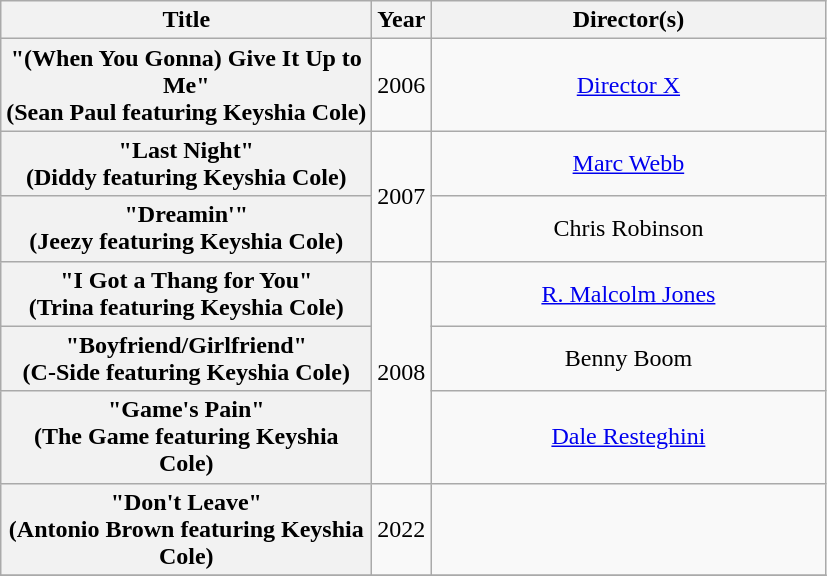<table class="wikitable plainrowheaders" style="text-align:center;">
<tr>
<th scope="col" style="width:15em;">Title</th>
<th scope="col">Year</th>
<th scope="col" style="width:16em;">Director(s)</th>
</tr>
<tr>
<th scope="row">"(When You Gonna) Give It Up to Me"<br><span>(Sean Paul featuring Keyshia Cole)</span></th>
<td>2006</td>
<td><a href='#'>Director X</a></td>
</tr>
<tr>
<th scope="row">"Last Night"<br><span>(Diddy featuring Keyshia Cole)</span></th>
<td rowspan="2">2007</td>
<td><a href='#'>Marc Webb</a></td>
</tr>
<tr>
<th scope="row">"Dreamin'"<br><span>(Jeezy featuring Keyshia Cole)</span></th>
<td>Chris Robinson</td>
</tr>
<tr>
<th scope="row">"I Got a Thang for You"<br><span>(Trina featuring Keyshia Cole)</span></th>
<td rowspan="3">2008</td>
<td><a href='#'>R. Malcolm Jones</a></td>
</tr>
<tr>
<th scope="row">"Boyfriend/Girlfriend"<br><span>(C-Side featuring Keyshia Cole)</span></th>
<td>Benny Boom</td>
</tr>
<tr>
<th scope="row">"Game's Pain"<br><span>(The Game featuring Keyshia Cole)</span></th>
<td><a href='#'>Dale Resteghini</a></td>
</tr>
<tr>
<th scope="row">"Don't Leave"<br><span>(Antonio Brown featuring Keyshia Cole)</span></th>
<td>2022</td>
<td></td>
</tr>
<tr>
</tr>
</table>
